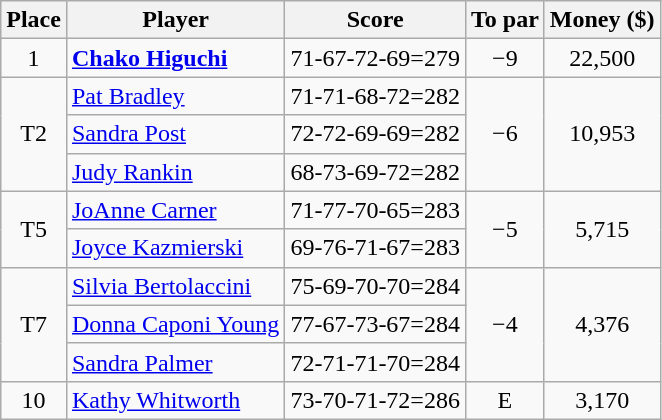<table class="wikitable">
<tr>
<th>Place</th>
<th>Player</th>
<th>Score</th>
<th>To par</th>
<th>Money ($)</th>
</tr>
<tr>
<td align=center>1</td>
<td> <strong><a href='#'>Chako Higuchi</a></strong></td>
<td>71-67-72-69=279</td>
<td align=center>−9</td>
<td align=center>22,500</td>
</tr>
<tr>
<td align=center rowspan=3>T2</td>
<td> <a href='#'>Pat Bradley</a></td>
<td>71-71-68-72=282</td>
<td align=center rowspan=3>−6</td>
<td align=center rowspan=3>10,953</td>
</tr>
<tr>
<td> <a href='#'>Sandra Post</a></td>
<td>72-72-69-69=282</td>
</tr>
<tr>
<td> <a href='#'>Judy Rankin</a></td>
<td>68-73-69-72=282</td>
</tr>
<tr>
<td align=center rowspan=2>T5</td>
<td> <a href='#'>JoAnne Carner</a></td>
<td>71-77-70-65=283</td>
<td align=center rowspan=2>−5</td>
<td align=center rowspan=2>5,715</td>
</tr>
<tr>
<td> <a href='#'>Joyce Kazmierski</a></td>
<td>69-76-71-67=283</td>
</tr>
<tr>
<td align=center rowspan=3>T7</td>
<td> <a href='#'>Silvia Bertolaccini</a></td>
<td>75-69-70-70=284</td>
<td align=center rowspan=3>−4</td>
<td align=center rowspan=3>4,376</td>
</tr>
<tr>
<td> <a href='#'>Donna Caponi Young</a></td>
<td>77-67-73-67=284</td>
</tr>
<tr>
<td> <a href='#'>Sandra Palmer</a></td>
<td>72-71-71-70=284</td>
</tr>
<tr>
<td align=center rowspan=1>10</td>
<td> <a href='#'>Kathy Whitworth</a></td>
<td>73-70-71-72=286</td>
<td align=center>E</td>
<td align=center>3,170</td>
</tr>
</table>
